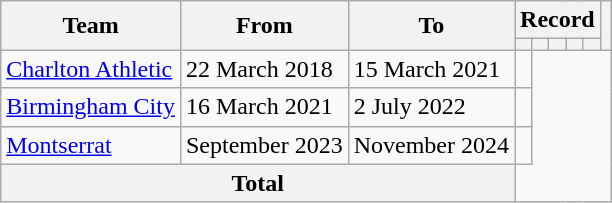<table class=wikitable style="text-align: left">
<tr>
<th rowspan=2>Team</th>
<th rowspan=2>From</th>
<th rowspan=2>To</th>
<th colspan=5>Record</th>
<th rowspan=2></th>
</tr>
<tr>
<th></th>
<th></th>
<th></th>
<th></th>
<th></th>
</tr>
<tr>
<td><a href='#'>Charlton Athletic</a></td>
<td>22 March 2018</td>
<td>15 March 2021<br></td>
<td style="text-align: center"></td>
</tr>
<tr>
<td><a href='#'>Birmingham City</a></td>
<td>16 March 2021</td>
<td>2 July 2022<br></td>
<td style="text-align: center"></td>
</tr>
<tr>
<td><a href='#'>Montserrat</a></td>
<td>September 2023</td>
<td>November 2024<br></td>
<td style="text-align: center"></td>
</tr>
<tr>
<th colspan=3>Total<br></th>
</tr>
</table>
